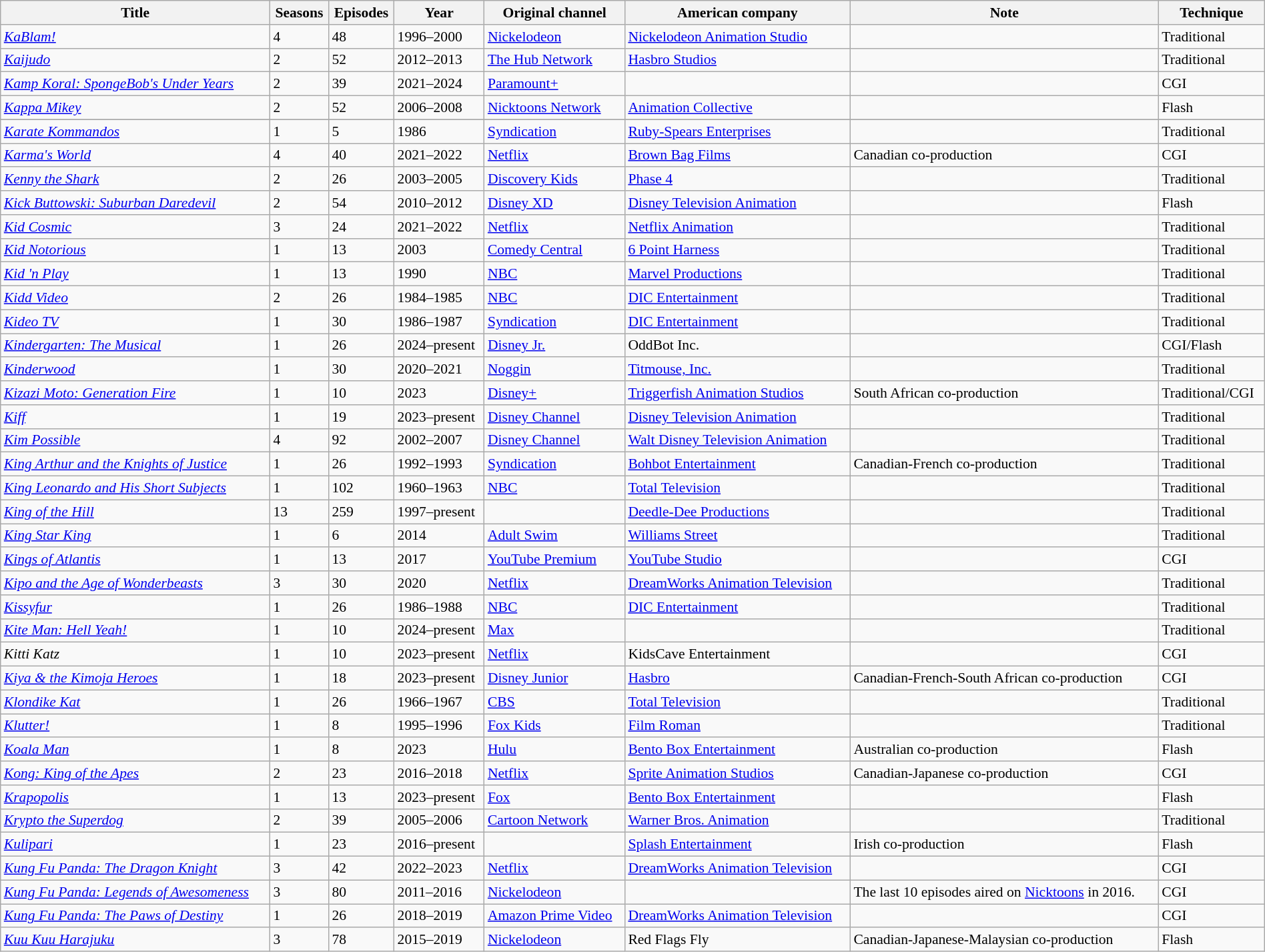<table class="wikitable sortable" style="text-align: left; font-size:90%; width:100%;">
<tr>
<th>Title</th>
<th>Seasons</th>
<th>Episodes</th>
<th>Year</th>
<th>Original channel</th>
<th>American company</th>
<th>Note</th>
<th>Technique</th>
</tr>
<tr>
<td><em><a href='#'>KaBlam!</a></em></td>
<td>4</td>
<td>48</td>
<td>1996–2000</td>
<td><a href='#'>Nickelodeon</a></td>
<td><a href='#'>Nickelodeon Animation Studio</a></td>
<td></td>
<td>Traditional</td>
</tr>
<tr>
<td><em><a href='#'>Kaijudo</a></em></td>
<td>2</td>
<td>52</td>
<td>2012–2013</td>
<td><a href='#'>The Hub Network</a></td>
<td><a href='#'>Hasbro Studios</a></td>
<td></td>
<td>Traditional</td>
</tr>
<tr>
<td><em><a href='#'>Kamp Koral: SpongeBob's Under Years</a></em></td>
<td>2</td>
<td>39</td>
<td>2021–2024</td>
<td><a href='#'>Paramount+</a></td>
<td></td>
<td></td>
<td>CGI</td>
</tr>
<tr>
<td><em><a href='#'>Kappa Mikey</a></em></td>
<td>2</td>
<td>52</td>
<td>2006–2008</td>
<td><a href='#'>Nicktoons Network</a></td>
<td><a href='#'>Animation Collective</a></td>
<td></td>
<td>Flash</td>
</tr>
<tr>
</tr>
<tr>
<td><em><a href='#'>Karate Kommandos</a></em></td>
<td>1</td>
<td>5</td>
<td>1986</td>
<td><a href='#'>Syndication</a></td>
<td><a href='#'>Ruby-Spears Enterprises</a></td>
<td></td>
<td>Traditional</td>
</tr>
<tr>
<td><em><a href='#'>Karma's World</a></em></td>
<td>4</td>
<td>40</td>
<td>2021–2022</td>
<td><a href='#'>Netflix</a></td>
<td><a href='#'>Brown Bag Films</a></td>
<td>Canadian co-production</td>
<td>CGI</td>
</tr>
<tr>
<td><em><a href='#'>Kenny the Shark</a></em></td>
<td>2</td>
<td>26</td>
<td>2003–2005</td>
<td><a href='#'>Discovery Kids</a></td>
<td><a href='#'>Phase 4</a></td>
<td></td>
<td>Traditional</td>
</tr>
<tr>
<td><em><a href='#'>Kick Buttowski: Suburban Daredevil</a></em></td>
<td>2</td>
<td>54</td>
<td>2010–2012</td>
<td><a href='#'>Disney XD</a></td>
<td><a href='#'>Disney Television Animation</a></td>
<td></td>
<td>Flash</td>
</tr>
<tr>
<td><em><a href='#'>Kid Cosmic</a></em></td>
<td>3</td>
<td>24</td>
<td>2021–2022</td>
<td><a href='#'>Netflix</a></td>
<td><a href='#'>Netflix Animation</a></td>
<td></td>
<td>Traditional</td>
</tr>
<tr>
<td><em><a href='#'>Kid Notorious</a></em></td>
<td>1</td>
<td>13</td>
<td>2003</td>
<td><a href='#'>Comedy Central</a></td>
<td><a href='#'>6 Point Harness</a></td>
<td></td>
<td>Traditional</td>
</tr>
<tr>
<td><em><a href='#'>Kid 'n Play</a></em></td>
<td>1</td>
<td>13</td>
<td>1990</td>
<td><a href='#'>NBC</a></td>
<td><a href='#'>Marvel Productions</a></td>
<td></td>
<td>Traditional</td>
</tr>
<tr>
<td><em><a href='#'>Kidd Video</a></em></td>
<td>2</td>
<td>26</td>
<td>1984–1985</td>
<td><a href='#'>NBC</a></td>
<td><a href='#'>DIC Entertainment</a></td>
<td></td>
<td>Traditional</td>
</tr>
<tr>
<td><em><a href='#'>Kideo TV</a></em></td>
<td>1</td>
<td>30</td>
<td>1986–1987</td>
<td><a href='#'>Syndication</a></td>
<td><a href='#'>DIC Entertainment</a></td>
<td></td>
<td>Traditional</td>
</tr>
<tr>
<td><em><a href='#'>Kindergarten: The Musical</a></em></td>
<td>1</td>
<td>26</td>
<td>2024–present</td>
<td><a href='#'>Disney Jr.</a></td>
<td>OddBot Inc.</td>
<td></td>
<td>CGI/Flash</td>
</tr>
<tr>
<td><em><a href='#'>Kinderwood</a></em></td>
<td>1</td>
<td>30</td>
<td>2020–2021</td>
<td><a href='#'>Noggin</a></td>
<td><a href='#'>Titmouse, Inc.</a></td>
<td></td>
<td>Traditional</td>
</tr>
<tr>
<td><em><a href='#'>Kizazi Moto: Generation Fire</a></em></td>
<td>1</td>
<td>10</td>
<td>2023</td>
<td><a href='#'>Disney+</a></td>
<td><a href='#'>Triggerfish Animation Studios</a></td>
<td>South African co-production</td>
<td>Traditional/CGI</td>
</tr>
<tr>
<td><em><a href='#'>Kiff</a></em></td>
<td>1</td>
<td>19</td>
<td>2023–present</td>
<td><a href='#'>Disney Channel</a></td>
<td><a href='#'>Disney Television Animation</a></td>
<td></td>
<td>Traditional</td>
</tr>
<tr>
<td><em><a href='#'>Kim Possible</a></em></td>
<td>4</td>
<td>92</td>
<td>2002–2007</td>
<td><a href='#'>Disney Channel</a></td>
<td><a href='#'>Walt Disney Television Animation</a></td>
<td></td>
<td>Traditional</td>
</tr>
<tr>
<td><em><a href='#'>King Arthur and the Knights of Justice</a></em></td>
<td>1</td>
<td>26</td>
<td>1992–1993</td>
<td><a href='#'>Syndication</a></td>
<td><a href='#'>Bohbot Entertainment</a></td>
<td>Canadian-French co-production</td>
<td>Traditional</td>
</tr>
<tr>
<td><em><a href='#'>King Leonardo and His Short Subjects</a></em></td>
<td>1</td>
<td>102</td>
<td>1960–1963</td>
<td><a href='#'>NBC</a></td>
<td><a href='#'>Total Television</a></td>
<td></td>
<td>Traditional</td>
</tr>
<tr>
<td><em><a href='#'>King of the Hill</a></em></td>
<td>13</td>
<td>259</td>
<td>1997–present</td>
<td></td>
<td><a href='#'>Deedle-Dee Productions</a></td>
<td></td>
<td>Traditional</td>
</tr>
<tr>
<td><em><a href='#'>King Star King</a></em></td>
<td>1</td>
<td>6</td>
<td>2014</td>
<td><a href='#'>Adult Swim</a></td>
<td><a href='#'>Williams Street</a></td>
<td></td>
<td>Traditional</td>
</tr>
<tr>
<td><em><a href='#'>Kings of Atlantis</a></em></td>
<td>1</td>
<td>13</td>
<td>2017</td>
<td><a href='#'>YouTube Premium</a></td>
<td><a href='#'>YouTube Studio</a></td>
<td></td>
<td>CGI</td>
</tr>
<tr>
<td><em><a href='#'>Kipo and the Age of Wonderbeasts</a></em></td>
<td>3</td>
<td>30</td>
<td>2020</td>
<td><a href='#'>Netflix</a></td>
<td><a href='#'>DreamWorks Animation Television</a></td>
<td></td>
<td>Traditional</td>
</tr>
<tr>
<td><em><a href='#'>Kissyfur</a></em></td>
<td>1</td>
<td>26</td>
<td>1986–1988</td>
<td><a href='#'>NBC</a></td>
<td><a href='#'>DIC Entertainment</a></td>
<td></td>
<td>Traditional</td>
</tr>
<tr>
<td><em><a href='#'>Kite Man: Hell Yeah!</a></em></td>
<td>1</td>
<td>10</td>
<td>2024–present</td>
<td><a href='#'>Max</a></td>
<td></td>
<td></td>
<td>Traditional</td>
</tr>
<tr>
<td><em>Kitti Katz</em></td>
<td>1</td>
<td>10</td>
<td>2023–present</td>
<td><a href='#'>Netflix</a></td>
<td>KidsCave Entertainment</td>
<td></td>
<td>CGI</td>
</tr>
<tr>
<td><em><a href='#'>Kiya & the Kimoja Heroes</a></em></td>
<td>1</td>
<td>18</td>
<td>2023–present</td>
<td><a href='#'>Disney Junior</a></td>
<td><a href='#'>Hasbro</a></td>
<td>Canadian-French-South African co-production</td>
<td>CGI</td>
</tr>
<tr>
<td><em><a href='#'>Klondike Kat</a></em></td>
<td>1</td>
<td>26</td>
<td>1966–1967</td>
<td><a href='#'>CBS</a></td>
<td><a href='#'>Total Television</a></td>
<td></td>
<td>Traditional</td>
</tr>
<tr>
<td><em><a href='#'>Klutter!</a></em></td>
<td>1</td>
<td>8</td>
<td>1995–1996</td>
<td><a href='#'>Fox Kids</a></td>
<td><a href='#'>Film Roman</a></td>
<td></td>
<td>Traditional</td>
</tr>
<tr>
<td><em><a href='#'>Koala Man</a></em></td>
<td>1</td>
<td>8</td>
<td>2023</td>
<td><a href='#'>Hulu</a></td>
<td><a href='#'>Bento Box Entertainment</a></td>
<td>Australian co-production</td>
<td>Flash</td>
</tr>
<tr>
<td><em><a href='#'>Kong: King of the Apes</a></em></td>
<td>2</td>
<td>23</td>
<td>2016–2018</td>
<td><a href='#'>Netflix</a></td>
<td><a href='#'>Sprite Animation Studios</a></td>
<td>Canadian-Japanese co-production</td>
<td>CGI</td>
</tr>
<tr>
<td><em><a href='#'>Krapopolis</a></em></td>
<td>1</td>
<td>13</td>
<td>2023–present</td>
<td><a href='#'>Fox</a></td>
<td><a href='#'>Bento Box Entertainment</a></td>
<td></td>
<td>Flash</td>
</tr>
<tr>
<td><em><a href='#'>Krypto the Superdog</a></em></td>
<td>2</td>
<td>39</td>
<td>2005–2006</td>
<td><a href='#'>Cartoon Network</a></td>
<td><a href='#'>Warner Bros. Animation</a></td>
<td></td>
<td>Traditional</td>
</tr>
<tr>
<td><em><a href='#'>Kulipari</a></em></td>
<td>1</td>
<td>23</td>
<td>2016–present</td>
<td></td>
<td><a href='#'>Splash Entertainment</a></td>
<td>Irish co-production</td>
<td>Flash</td>
</tr>
<tr>
<td><em><a href='#'>Kung Fu Panda: The Dragon Knight</a></em></td>
<td>3</td>
<td>42</td>
<td>2022–2023</td>
<td><a href='#'>Netflix</a></td>
<td><a href='#'>DreamWorks Animation Television</a></td>
<td></td>
<td>CGI</td>
</tr>
<tr>
<td><em><a href='#'>Kung Fu Panda: Legends of Awesomeness</a></em></td>
<td>3</td>
<td>80</td>
<td>2011–2016</td>
<td><a href='#'>Nickelodeon</a></td>
<td></td>
<td>The last 10 episodes aired on <a href='#'>Nicktoons</a> in 2016.</td>
<td>CGI</td>
</tr>
<tr>
<td><em><a href='#'>Kung Fu Panda: The Paws of Destiny</a></em></td>
<td>1</td>
<td>26</td>
<td>2018–2019</td>
<td><a href='#'>Amazon Prime Video</a></td>
<td><a href='#'>DreamWorks Animation Television</a></td>
<td></td>
<td>CGI</td>
</tr>
<tr>
<td><em><a href='#'>Kuu Kuu Harajuku</a></em></td>
<td>3</td>
<td>78</td>
<td>2015–2019</td>
<td><a href='#'>Nickelodeon</a></td>
<td>Red Flags Fly</td>
<td>Canadian-Japanese-Malaysian co-production</td>
<td>Flash</td>
</tr>
</table>
